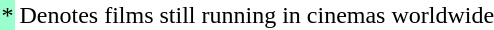<table class="wikidiv">
<tr>
<td style="text-align:center; background:#9fc;">*</td>
<td>Denotes films still running in cinemas worldwide</td>
</tr>
</table>
